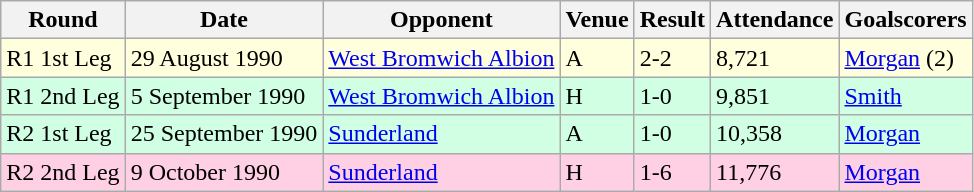<table class="wikitable">
<tr>
<th>Round</th>
<th>Date</th>
<th>Opponent</th>
<th>Venue</th>
<th>Result</th>
<th>Attendance</th>
<th>Goalscorers</th>
</tr>
<tr style="background-color: #ffffdd;">
<td>R1 1st Leg</td>
<td>29 August 1990</td>
<td><a href='#'>West Bromwich Albion</a></td>
<td>A</td>
<td>2-2</td>
<td>8,721</td>
<td><a href='#'>Morgan</a> (2)</td>
</tr>
<tr style="background-color: #d0ffe3;">
<td>R1 2nd Leg</td>
<td>5 September 1990</td>
<td><a href='#'>West Bromwich Albion</a></td>
<td>H</td>
<td>1-0</td>
<td>9,851</td>
<td><a href='#'>Smith</a></td>
</tr>
<tr style="background-color: #d0ffe3;">
<td>R2 1st Leg</td>
<td>25 September 1990</td>
<td><a href='#'>Sunderland</a></td>
<td>A</td>
<td>1-0</td>
<td>10,358</td>
<td><a href='#'>Morgan</a></td>
</tr>
<tr style="background-color: #ffd0e3;">
<td>R2 2nd Leg</td>
<td>9 October 1990</td>
<td><a href='#'>Sunderland</a></td>
<td>H</td>
<td>1-6</td>
<td>11,776</td>
<td><a href='#'>Morgan</a></td>
</tr>
</table>
